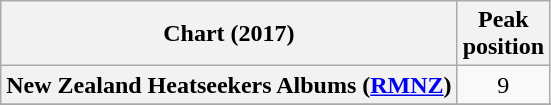<table class="wikitable sortable plainrowheaders" style="text-align:center">
<tr>
<th scope="col">Chart (2017)</th>
<th scope="col">Peak<br> position</th>
</tr>
<tr>
<th scope="row">New Zealand Heatseekers Albums (<a href='#'>RMNZ</a>)</th>
<td>9</td>
</tr>
<tr>
</tr>
<tr>
</tr>
</table>
